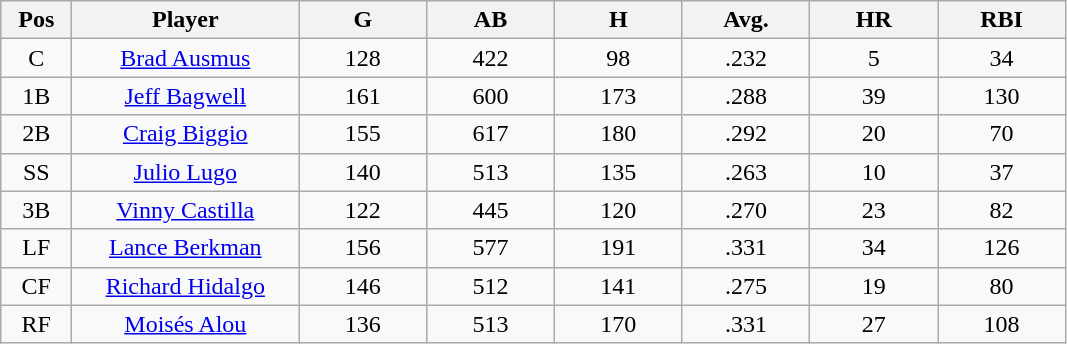<table class="wikitable sortable">
<tr>
<th bgcolor="#DDDDFF" width="5%">Pos</th>
<th bgcolor="#DDDDFF" width="16%">Player</th>
<th bgcolor="#DDDDFF" width="9%">G</th>
<th bgcolor="#DDDDFF" width="9%">AB</th>
<th bgcolor="#DDDDFF" width="9%">H</th>
<th bgcolor="#DDDDFF" width="9%">Avg.</th>
<th bgcolor="#DDDDFF" width="9%">HR</th>
<th bgcolor="#DDDDFF" width="9%">RBI</th>
</tr>
<tr align="center">
<td>C</td>
<td><a href='#'>Brad Ausmus</a></td>
<td>128</td>
<td>422</td>
<td>98</td>
<td>.232</td>
<td>5</td>
<td>34</td>
</tr>
<tr align="center">
<td>1B</td>
<td><a href='#'>Jeff Bagwell</a></td>
<td>161</td>
<td>600</td>
<td>173</td>
<td>.288</td>
<td>39</td>
<td>130</td>
</tr>
<tr align="center">
<td>2B</td>
<td><a href='#'>Craig Biggio</a></td>
<td>155</td>
<td>617</td>
<td>180</td>
<td>.292</td>
<td>20</td>
<td>70</td>
</tr>
<tr align="center">
<td>SS</td>
<td><a href='#'>Julio Lugo</a></td>
<td>140</td>
<td>513</td>
<td>135</td>
<td>.263</td>
<td>10</td>
<td>37</td>
</tr>
<tr align="center">
<td>3B</td>
<td><a href='#'>Vinny Castilla</a></td>
<td>122</td>
<td>445</td>
<td>120</td>
<td>.270</td>
<td>23</td>
<td>82</td>
</tr>
<tr align="center">
<td>LF</td>
<td><a href='#'>Lance Berkman</a></td>
<td>156</td>
<td>577</td>
<td>191</td>
<td>.331</td>
<td>34</td>
<td>126</td>
</tr>
<tr align="center">
<td>CF</td>
<td><a href='#'>Richard Hidalgo</a></td>
<td>146</td>
<td>512</td>
<td>141</td>
<td>.275</td>
<td>19</td>
<td>80</td>
</tr>
<tr align="center">
<td>RF</td>
<td><a href='#'>Moisés Alou</a></td>
<td>136</td>
<td>513</td>
<td>170</td>
<td>.331</td>
<td>27</td>
<td>108</td>
</tr>
</table>
